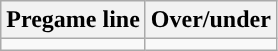<table class="wikitable">
<tr align="center">
<th>Pregame line</th>
<th>Over/under</th>
</tr>
<tr align="center">
<td></td>
<td></td>
</tr>
</table>
